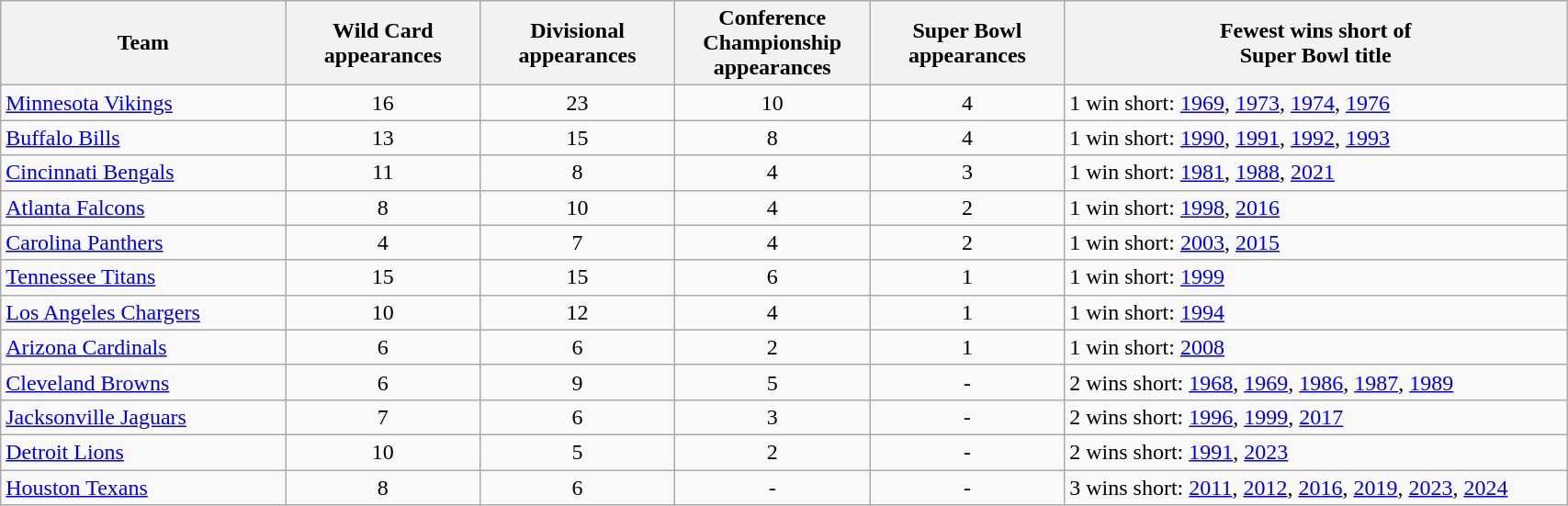<table class="wikitable sortable" style="text-align:center" width="90%">
<tr>
<th width="150pt">Team</th>
<th style="text-align:center" width="100pt">Wild Card  appearances</th>
<th style="text-align:center" width="100pt">Divisional  appearances</th>
<th style="text-align:center" width="100pt">Conference Championship appearances</th>
<th style="text-align:center" width="100pt">Super Bowl appearances</th>
<th style="text-align:center" width="270pt">Fewest wins short of<br>Super Bowl title</th>
</tr>
<tr>
<td align="left"><a href='#'>Minnesota Vikings</a></td>
<td>16</td>
<td>23</td>
<td>10</td>
<td>4</td>
<td align="left">1 win short: <a href='#'>1969</a>, <a href='#'>1973</a>, <a href='#'>1974</a>, <a href='#'>1976</a></td>
</tr>
<tr>
<td align="left"><a href='#'>Buffalo Bills</a></td>
<td>13</td>
<td>15</td>
<td>8</td>
<td>4</td>
<td align="left">1 win short: <a href='#'>1990</a>, <a href='#'>1991</a>, <a href='#'>1992</a>, <a href='#'>1993</a></td>
</tr>
<tr>
<td align="left"><a href='#'>Cincinnati Bengals</a></td>
<td>11</td>
<td>8</td>
<td>4</td>
<td>3</td>
<td align="left">1 win short: <a href='#'>1981</a>, <a href='#'>1988</a>, <a href='#'>2021</a></td>
</tr>
<tr>
<td align="left"><a href='#'>Atlanta Falcons</a></td>
<td>8</td>
<td>10</td>
<td>4</td>
<td>2</td>
<td align="left">1 win short: <a href='#'>1998</a>, <a href='#'>2016</a></td>
</tr>
<tr>
<td align="left"><a href='#'>Carolina Panthers</a></td>
<td>4</td>
<td>7</td>
<td>4</td>
<td>2</td>
<td align="left">1 win short: <a href='#'>2003</a>, <a href='#'>2015</a></td>
</tr>
<tr>
<td align="left"><a href='#'>Tennessee Titans</a></td>
<td>15</td>
<td>15</td>
<td>6</td>
<td>1</td>
<td align="left">1 win short: <a href='#'>1999</a></td>
</tr>
<tr>
<td align="left"><a href='#'>Los Angeles Chargers</a></td>
<td>10</td>
<td>12</td>
<td>4</td>
<td>1</td>
<td align="left">1 win short: <a href='#'>1994</a></td>
</tr>
<tr>
<td align="left"><a href='#'>Arizona Cardinals</a></td>
<td>6</td>
<td>6</td>
<td>2</td>
<td>1</td>
<td align="left">1 win short: <a href='#'>2008</a></td>
</tr>
<tr>
<td align="left"><a href='#'>Cleveland Browns</a></td>
<td>6</td>
<td>9</td>
<td>5</td>
<td>-</td>
<td align="left">2 wins short: <a href='#'>1968</a>, <a href='#'>1969</a>, <a href='#'>1986</a>, <a href='#'>1987</a>, <a href='#'>1989</a></td>
</tr>
<tr>
<td align="left"><a href='#'>Jacksonville Jaguars</a></td>
<td>7</td>
<td>6</td>
<td>3</td>
<td>-</td>
<td align="left">2 wins short: <a href='#'>1996</a>, <a href='#'>1999</a>, <a href='#'>2017</a></td>
</tr>
<tr>
<td align="left"><a href='#'>Detroit Lions</a></td>
<td>10</td>
<td>5</td>
<td>2</td>
<td>-</td>
<td align="left">2 wins short: <a href='#'>1991</a>, <a href='#'>2023</a></td>
</tr>
<tr>
<td align="left"><a href='#'>Houston Texans</a></td>
<td>8</td>
<td>6</td>
<td>-</td>
<td>-</td>
<td align="left">3 wins short: <a href='#'>2011</a>, <a href='#'>2012</a>, <a href='#'>2016</a>, <a href='#'>2019</a>, <a href='#'>2023</a>, <a href='#'>2024</a></td>
</tr>
</table>
